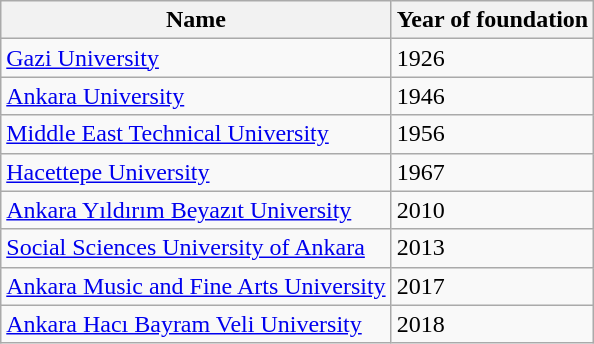<table class="wikitable">
<tr>
<th>Name</th>
<th>Year of foundation</th>
</tr>
<tr>
<td><a href='#'>Gazi University</a></td>
<td>1926</td>
</tr>
<tr>
<td><a href='#'>Ankara University</a></td>
<td>1946</td>
</tr>
<tr>
<td><a href='#'>Middle East Technical University</a></td>
<td>1956</td>
</tr>
<tr>
<td><a href='#'>Hacettepe University</a></td>
<td>1967</td>
</tr>
<tr>
<td><a href='#'>Ankara Yıldırım Beyazıt University</a></td>
<td>2010</td>
</tr>
<tr>
<td><a href='#'>Social Sciences University of Ankara</a></td>
<td>2013</td>
</tr>
<tr>
<td><a href='#'>Ankara Music and Fine Arts University</a></td>
<td>2017</td>
</tr>
<tr>
<td><a href='#'>Ankara Hacı Bayram Veli University</a></td>
<td>2018</td>
</tr>
</table>
